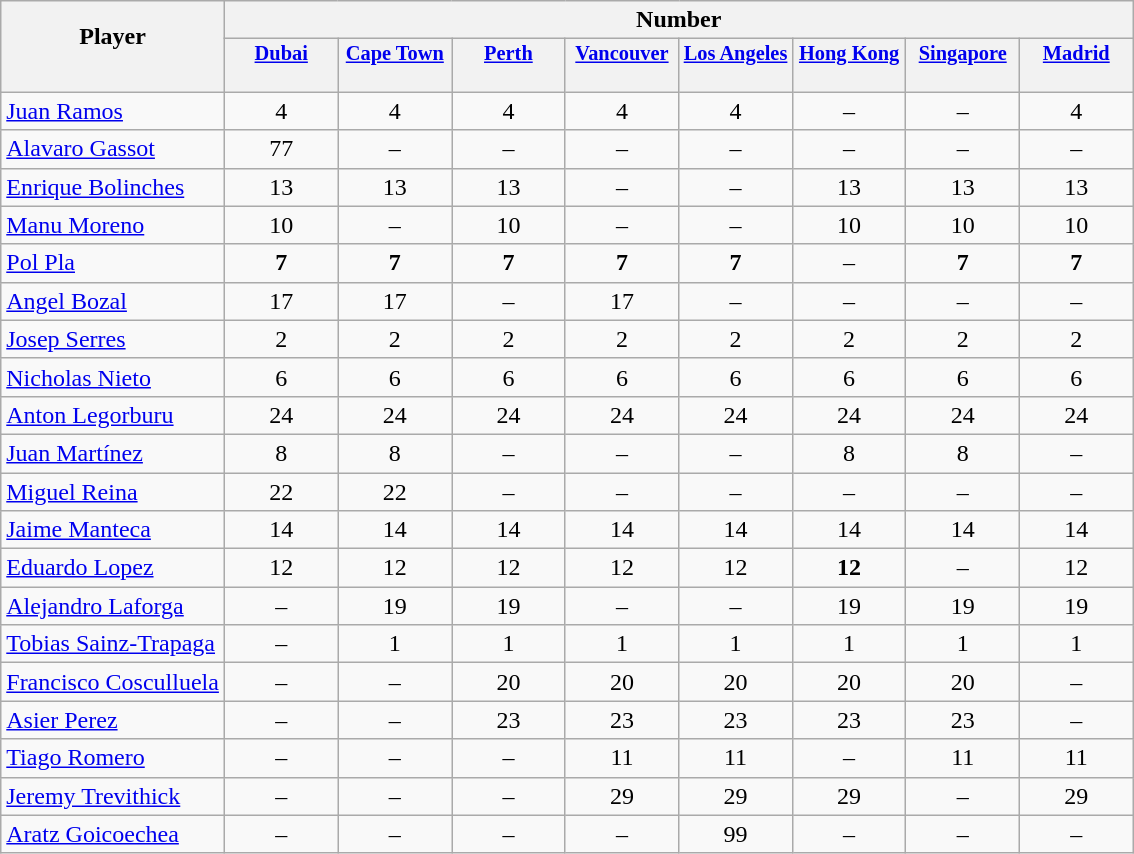<table class="wikitable sortable" style="text-align:center;">
<tr>
<th rowspan="2" style="border-bottom:0px;">Player</th>
<th colspan="8">Number</th>
</tr>
<tr>
<th valign="top" style="width:5.2em; border-bottom:0px; padding:2px; font-size:85%;"><a href='#'>Dubai</a></th>
<th valign="top" style="width:5.2em; border-bottom:0px; padding:2px; font-size:85%;"><a href='#'>Cape Town</a></th>
<th valign="top" style="width:5.2em; border-bottom:0px; padding:2px; font-size:85%;"><a href='#'>Perth</a></th>
<th valign="top" style="width:5.2em; border-bottom:0px; padding:2px; font-size:85%;"><a href='#'>Vancouver</a></th>
<th valign="top" style="width:5.2em; border-bottom:0px; padding:2px; font-size:85%;"><a href='#'>Los Angeles</a></th>
<th valign="top" style="width:5.2em; border-bottom:0px; padding:2px; font-size:85%;"><a href='#'>Hong Kong</a></th>
<th valign="top" style="width:5.2em; border-bottom:0px; padding:2px; font-size:85%;"><a href='#'>Singapore</a></th>
<th valign="top" style="width:5.2em; border-bottom:0px; padding:2px; font-size:85%;"><a href='#'>Madrid</a></th>
</tr>
<tr style="line-height:8px;">
<th style="border-top:0px;"> </th>
<th data-sort-type="number" style="border-top:0px;"></th>
<th data-sort-type="number" style="border-top:0px;"></th>
<th data-sort-type="number" style="border-top:0px;"></th>
<th data-sort-type="number" style="border-top:0px;"></th>
<th data-sort-type="number" style="border-top:0px;"></th>
<th data-sort-type="number" style="border-top:0px;"></th>
<th data-sort-type="number" style="border-top:0px;"></th>
<th data-sort-type="number" style="border-top:0px;"></th>
</tr>
<tr>
<td align="left"><a href='#'>Juan Ramos</a></td>
<td>4</td>
<td>4</td>
<td>4</td>
<td>4</td>
<td>4</td>
<td>–</td>
<td>–</td>
<td>4</td>
</tr>
<tr>
<td align="left"><a href='#'>Alavaro Gassot</a></td>
<td>77</td>
<td>–</td>
<td>–</td>
<td>–</td>
<td>–</td>
<td>–</td>
<td>–</td>
<td>–</td>
</tr>
<tr>
<td align="left"><a href='#'>Enrique Bolinches</a></td>
<td>13</td>
<td>13</td>
<td>13</td>
<td>–</td>
<td>–</td>
<td>13</td>
<td>13</td>
<td>13</td>
</tr>
<tr>
<td align="left"><a href='#'>Manu Moreno</a></td>
<td>10</td>
<td>–</td>
<td>10</td>
<td>–</td>
<td>–</td>
<td>10</td>
<td>10</td>
<td>10</td>
</tr>
<tr>
<td align="left"><a href='#'>Pol Pla</a></td>
<td><strong>7</strong></td>
<td><strong>7</strong></td>
<td><strong>7</strong></td>
<td><strong>7</strong></td>
<td><strong>7</strong></td>
<td>–</td>
<td><strong>7</strong></td>
<td><strong>7</strong></td>
</tr>
<tr>
<td align="left"><a href='#'>Angel Bozal</a></td>
<td>17</td>
<td>17</td>
<td>–</td>
<td>17</td>
<td>–</td>
<td>–</td>
<td>–</td>
<td>–</td>
</tr>
<tr>
<td align="left"><a href='#'>Josep Serres</a></td>
<td>2</td>
<td>2</td>
<td>2</td>
<td>2</td>
<td>2</td>
<td>2</td>
<td>2</td>
<td>2</td>
</tr>
<tr>
<td align="left"><a href='#'>Nicholas Nieto</a></td>
<td>6</td>
<td>6</td>
<td>6</td>
<td>6</td>
<td>6</td>
<td>6</td>
<td>6</td>
<td>6</td>
</tr>
<tr>
<td align="left"><a href='#'>Anton Legorburu</a></td>
<td>24</td>
<td>24</td>
<td>24</td>
<td>24</td>
<td>24</td>
<td>24</td>
<td>24</td>
<td>24</td>
</tr>
<tr>
<td align="left"><a href='#'>Juan Martínez</a></td>
<td>8</td>
<td>8</td>
<td>–</td>
<td>–</td>
<td>–</td>
<td>8</td>
<td>8</td>
<td>–</td>
</tr>
<tr>
<td align="left"><a href='#'>Miguel Reina</a></td>
<td>22</td>
<td>22</td>
<td>–</td>
<td>–</td>
<td>–</td>
<td>–</td>
<td>–</td>
<td>–</td>
</tr>
<tr>
<td align="left"><a href='#'>Jaime Manteca</a></td>
<td>14</td>
<td>14</td>
<td>14</td>
<td>14</td>
<td>14</td>
<td>14</td>
<td>14</td>
<td>14</td>
</tr>
<tr>
<td align="left"><a href='#'>Eduardo Lopez</a></td>
<td>12</td>
<td>12</td>
<td>12</td>
<td>12</td>
<td>12</td>
<td><strong>12</strong></td>
<td>–</td>
<td>12</td>
</tr>
<tr>
<td align="left"><a href='#'>Alejandro Laforga</a></td>
<td>–</td>
<td>19</td>
<td>19</td>
<td>–</td>
<td>–</td>
<td>19</td>
<td>19</td>
<td>19</td>
</tr>
<tr>
<td align="left"><a href='#'>Tobias Sainz-Trapaga</a></td>
<td>–</td>
<td>1</td>
<td>1</td>
<td>1</td>
<td>1</td>
<td>1</td>
<td>1</td>
<td>1</td>
</tr>
<tr>
<td align="left"><a href='#'>Francisco Cosculluela</a></td>
<td>–</td>
<td>–</td>
<td>20</td>
<td>20</td>
<td>20</td>
<td>20</td>
<td>20</td>
<td>–</td>
</tr>
<tr>
<td align="left"><a href='#'>Asier Perez</a></td>
<td>–</td>
<td>–</td>
<td>23</td>
<td>23</td>
<td>23</td>
<td>23</td>
<td>23</td>
<td>–</td>
</tr>
<tr>
<td align="left"><a href='#'>Tiago Romero</a></td>
<td>–</td>
<td>–</td>
<td>–</td>
<td>11</td>
<td>11</td>
<td>–</td>
<td>11</td>
<td>11</td>
</tr>
<tr>
<td align="left"><a href='#'>Jeremy Trevithick</a></td>
<td>–</td>
<td>–</td>
<td>–</td>
<td>29</td>
<td>29</td>
<td>29</td>
<td>–</td>
<td>29</td>
</tr>
<tr>
<td align="left"><a href='#'>Aratz Goicoechea</a></td>
<td>–</td>
<td>–</td>
<td>–</td>
<td>–</td>
<td>99</td>
<td>–</td>
<td>–</td>
<td>–</td>
</tr>
</table>
